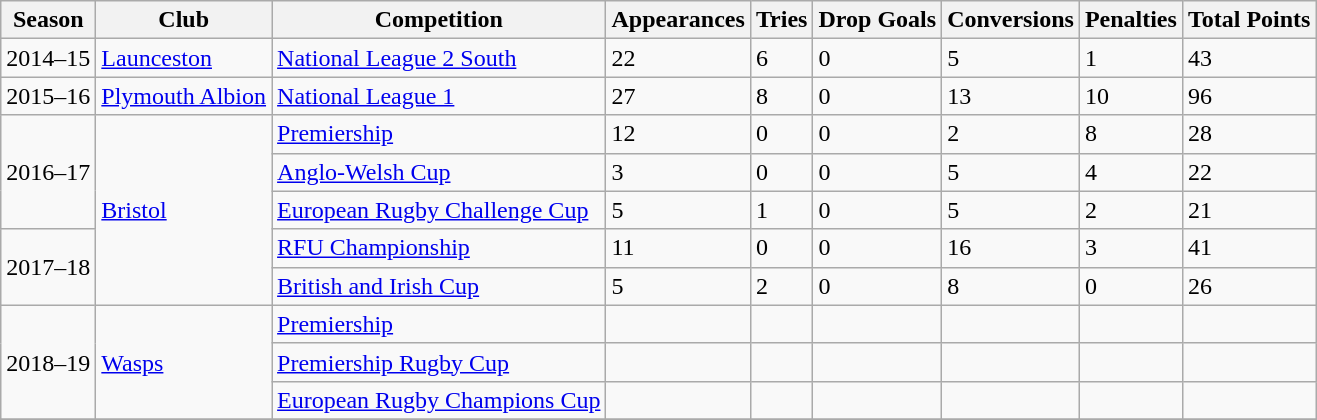<table class="wikitable sortable">
<tr>
<th>Season</th>
<th>Club</th>
<th>Competition</th>
<th>Appearances</th>
<th>Tries</th>
<th>Drop Goals</th>
<th>Conversions</th>
<th>Penalties</th>
<th>Total Points</th>
</tr>
<tr>
<td>2014–15</td>
<td><a href='#'>Launceston</a></td>
<td><a href='#'>National League 2 South</a></td>
<td>22</td>
<td>6</td>
<td>0</td>
<td>5</td>
<td>1</td>
<td>43</td>
</tr>
<tr>
<td>2015–16</td>
<td><a href='#'>Plymouth Albion</a></td>
<td><a href='#'>National League 1</a></td>
<td>27</td>
<td>8</td>
<td>0</td>
<td>13</td>
<td>10</td>
<td>96</td>
</tr>
<tr>
<td rowspan=3 align=left>2016–17</td>
<td rowspan=5 align=left><a href='#'>Bristol</a></td>
<td><a href='#'>Premiership</a></td>
<td>12</td>
<td>0</td>
<td>0</td>
<td>2</td>
<td>8</td>
<td>28</td>
</tr>
<tr>
<td><a href='#'>Anglo-Welsh Cup</a></td>
<td>3</td>
<td>0</td>
<td>0</td>
<td>5</td>
<td>4</td>
<td>22</td>
</tr>
<tr>
<td><a href='#'>European Rugby Challenge Cup</a></td>
<td>5</td>
<td>1</td>
<td>0</td>
<td>5</td>
<td>2</td>
<td>21</td>
</tr>
<tr>
<td rowspan=2 align=left>2017–18</td>
<td><a href='#'>RFU Championship</a></td>
<td>11</td>
<td>0</td>
<td>0</td>
<td>16</td>
<td>3</td>
<td>41</td>
</tr>
<tr>
<td><a href='#'>British and Irish Cup</a></td>
<td>5</td>
<td>2</td>
<td>0</td>
<td>8</td>
<td>0</td>
<td>26</td>
</tr>
<tr>
<td rowspan=3 align=left>2018–19</td>
<td rowspan=3 align=left><a href='#'>Wasps</a></td>
<td><a href='#'>Premiership</a></td>
<td></td>
<td></td>
<td></td>
<td></td>
<td></td>
<td></td>
</tr>
<tr>
<td><a href='#'>Premiership Rugby Cup</a></td>
<td></td>
<td></td>
<td></td>
<td></td>
<td></td>
<td></td>
</tr>
<tr>
<td><a href='#'>European Rugby Champions Cup</a></td>
<td></td>
<td></td>
<td></td>
<td></td>
<td></td>
<td></td>
</tr>
<tr>
</tr>
</table>
